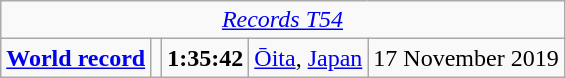<table class="wikitable">
<tr>
<td colspan=5 align=center><em><a href='#'>Records T54</a></em></td>
</tr>
<tr>
<td><a href='#'><strong>World record</strong></a></td>
<td></td>
<td><strong>1:35:42 </strong></td>
<td><a href='#'>Ōita</a>, <a href='#'>Japan</a></td>
<td>17 November 2019</td>
</tr>
</table>
